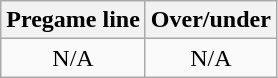<table class="wikitable">
<tr align="center">
<th style=>Pregame line</th>
<th style=>Over/under</th>
</tr>
<tr align="center">
<td>N/A</td>
<td>N/A</td>
</tr>
</table>
